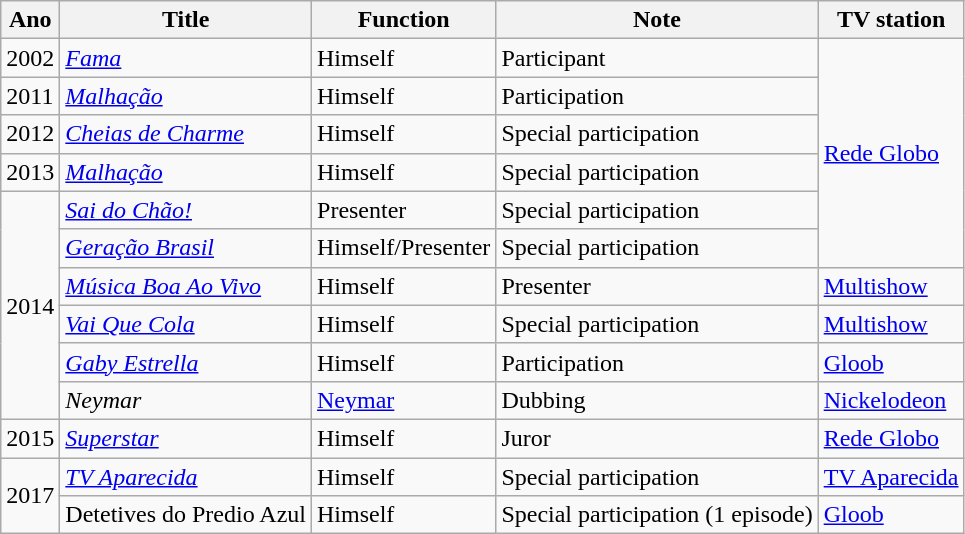<table class="wikitable">
<tr>
<th>Ano</th>
<th>Title</th>
<th>Function</th>
<th>Note</th>
<th>TV station</th>
</tr>
<tr>
<td>2002</td>
<td><em><a href='#'>Fama</a></em></td>
<td>Himself</td>
<td>Participant</td>
<td rowspan=6><a href='#'>Rede Globo</a></td>
</tr>
<tr>
<td>2011</td>
<td><em><a href='#'>Malhação</a></em></td>
<td>Himself</td>
<td>Participation</td>
</tr>
<tr>
<td>2012</td>
<td><em><a href='#'>Cheias de Charme</a></em></td>
<td>Himself</td>
<td>Special participation</td>
</tr>
<tr>
<td>2013</td>
<td><em><a href='#'>Malhação</a></em></td>
<td>Himself</td>
<td>Special participation</td>
</tr>
<tr>
<td rowspan=6>2014</td>
<td><em><a href='#'>Sai do Chão!</a></em></td>
<td>Presenter</td>
<td>Special participation</td>
</tr>
<tr>
<td><em><a href='#'>Geração Brasil</a></em></td>
<td>Himself/Presenter</td>
<td>Special participation</td>
</tr>
<tr>
<td><em><a href='#'>Música Boa Ao Vivo</a></em></td>
<td>Himself</td>
<td>Presenter</td>
<td><a href='#'>Multishow</a></td>
</tr>
<tr>
<td><em><a href='#'>Vai Que Cola</a></em></td>
<td>Himself</td>
<td>Special participation</td>
<td><a href='#'>Multishow</a></td>
</tr>
<tr>
<td><em><a href='#'>Gaby Estrella</a></em></td>
<td>Himself</td>
<td>Participation</td>
<td><a href='#'>Gloob</a></td>
</tr>
<tr>
<td><em>Neymar</em></td>
<td><a href='#'>Neymar</a></td>
<td>Dubbing</td>
<td><a href='#'>Nickelodeon</a></td>
</tr>
<tr>
<td>2015</td>
<td><em><a href='#'>Superstar</a></em></td>
<td>Himself</td>
<td>Juror</td>
<td><a href='#'>Rede Globo</a></td>
</tr>
<tr>
<td rowspan="2">2017</td>
<td><em><a href='#'>TV Aparecida</a></em></td>
<td>Himself</td>
<td>Special participation</td>
<td><a href='#'>TV Aparecida</a></td>
</tr>
<tr>
<td>Detetives do Predio Azul</td>
<td>Himself</td>
<td>Special participation (1 episode)</td>
<td><a href='#'>Gloob</a></td>
</tr>
</table>
